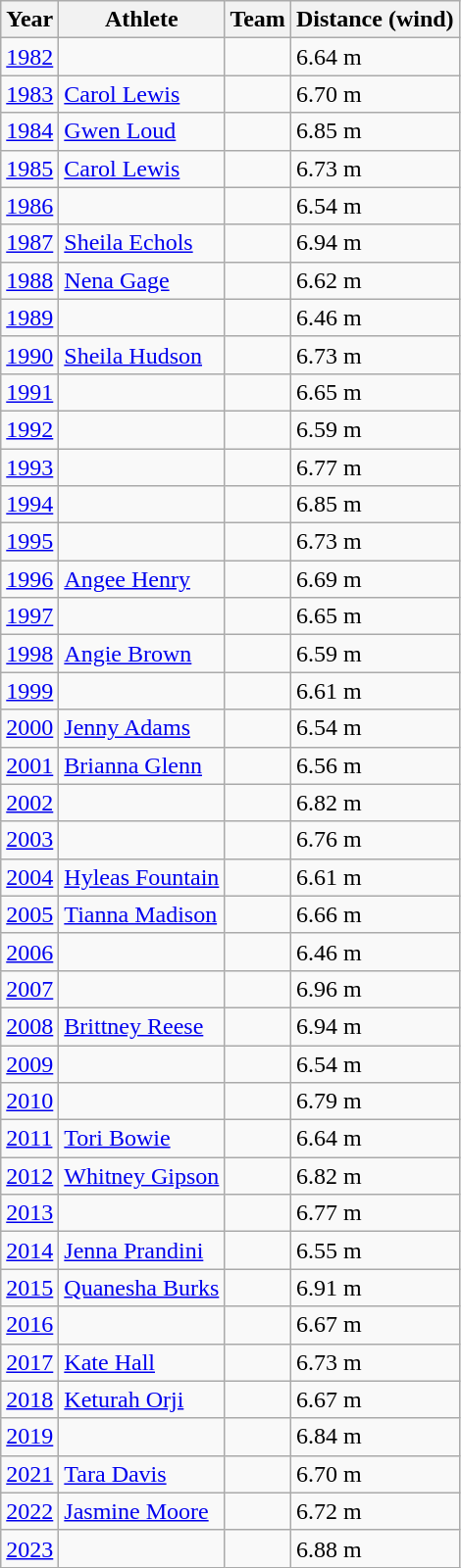<table class="wikitable sortable">
<tr>
<th>Year</th>
<th>Athlete</th>
<th>Team</th>
<th>Distance (wind)</th>
</tr>
<tr>
<td><a href='#'>1982</a></td>
<td></td>
<td></td>
<td>6.64 m  </td>
</tr>
<tr>
<td><a href='#'>1983</a></td>
<td><a href='#'>Carol Lewis</a></td>
<td></td>
<td>6.70 m</td>
</tr>
<tr>
<td><a href='#'>1984</a></td>
<td><a href='#'>Gwen Loud</a></td>
<td></td>
<td>6.85 m </td>
</tr>
<tr>
<td><a href='#'>1985</a></td>
<td><a href='#'>Carol Lewis</a></td>
<td></td>
<td>6.73 m</td>
</tr>
<tr>
<td><a href='#'>1986</a></td>
<td></td>
<td></td>
<td>6.54 m</td>
</tr>
<tr>
<td><a href='#'>1987</a></td>
<td><a href='#'>Sheila Echols</a></td>
<td></td>
<td>6.94 m </td>
</tr>
<tr>
<td><a href='#'>1988</a></td>
<td><a href='#'>Nena Gage</a></td>
<td></td>
<td>6.62 m </td>
</tr>
<tr>
<td><a href='#'>1989</a></td>
<td></td>
<td></td>
<td>6.46 m</td>
</tr>
<tr>
<td><a href='#'>1990</a></td>
<td><a href='#'>Sheila Hudson</a></td>
<td></td>
<td>6.73 m</td>
</tr>
<tr>
<td><a href='#'>1991</a></td>
<td></td>
<td></td>
<td>6.65 m </td>
</tr>
<tr>
<td><a href='#'>1992</a></td>
<td></td>
<td></td>
<td>6.59 m</td>
</tr>
<tr>
<td><a href='#'>1993</a></td>
<td></td>
<td></td>
<td>6.77 m</td>
</tr>
<tr>
<td><a href='#'>1994</a></td>
<td></td>
<td></td>
<td>6.85 m  </td>
</tr>
<tr>
<td><a href='#'>1995</a></td>
<td></td>
<td></td>
<td>6.73 m </td>
</tr>
<tr>
<td><a href='#'>1996</a></td>
<td><a href='#'>Angee Henry</a></td>
<td></td>
<td>6.69 m </td>
</tr>
<tr>
<td><a href='#'>1997</a></td>
<td></td>
<td></td>
<td>6.65 m </td>
</tr>
<tr>
<td><a href='#'>1998</a></td>
<td><a href='#'>Angie Brown</a></td>
<td></td>
<td>6.59 m  </td>
</tr>
<tr>
<td><a href='#'>1999</a></td>
<td></td>
<td></td>
<td>6.61 m </td>
</tr>
<tr>
<td><a href='#'>2000</a></td>
<td><a href='#'>Jenny Adams</a></td>
<td></td>
<td>6.54 m </td>
</tr>
<tr>
<td><a href='#'>2001</a></td>
<td><a href='#'>Brianna Glenn</a></td>
<td></td>
<td>6.56 m  </td>
</tr>
<tr>
<td><a href='#'>2002</a></td>
<td></td>
<td></td>
<td>6.82 m </td>
</tr>
<tr>
<td><a href='#'>2003</a></td>
<td></td>
<td></td>
<td>6.76 m </td>
</tr>
<tr>
<td><a href='#'>2004</a></td>
<td><a href='#'>Hyleas Fountain</a></td>
<td></td>
<td>6.61 m  </td>
</tr>
<tr>
<td><a href='#'>2005</a></td>
<td><a href='#'>Tianna Madison</a></td>
<td></td>
<td>6.66 m </td>
</tr>
<tr>
<td><a href='#'>2006</a></td>
<td></td>
<td></td>
<td>6.46 m  </td>
</tr>
<tr>
<td><a href='#'>2007</a></td>
<td></td>
<td></td>
<td>6.96 m  </td>
</tr>
<tr>
<td><a href='#'>2008</a></td>
<td><a href='#'>Brittney Reese</a></td>
<td></td>
<td>6.94 m </td>
</tr>
<tr>
<td><a href='#'>2009</a></td>
<td></td>
<td></td>
<td>6.54 m  </td>
</tr>
<tr>
<td><a href='#'>2010</a></td>
<td></td>
<td></td>
<td>6.79 m </td>
</tr>
<tr>
<td><a href='#'>2011</a></td>
<td><a href='#'>Tori Bowie</a></td>
<td></td>
<td>6.64 m </td>
</tr>
<tr>
<td><a href='#'>2012</a></td>
<td><a href='#'>Whitney Gipson</a></td>
<td></td>
<td>6.82 m  </td>
</tr>
<tr>
<td><a href='#'>2013</a></td>
<td></td>
<td></td>
<td>6.77 m </td>
</tr>
<tr>
<td><a href='#'>2014</a></td>
<td><a href='#'>Jenna Prandini</a></td>
<td></td>
<td>6.55 m </td>
</tr>
<tr>
<td><a href='#'>2015</a></td>
<td><a href='#'>Quanesha Burks</a></td>
<td></td>
<td>6.91 m  </td>
</tr>
<tr>
<td><a href='#'>2016</a></td>
<td></td>
<td></td>
<td>6.67 m </td>
</tr>
<tr>
<td><a href='#'>2017</a></td>
<td><a href='#'>Kate Hall</a></td>
<td></td>
<td>6.73 m </td>
</tr>
<tr>
<td><a href='#'>2018</a></td>
<td><a href='#'>Keturah Orji</a></td>
<td></td>
<td>6.67 m </td>
</tr>
<tr>
<td><a href='#'>2019</a></td>
<td></td>
<td></td>
<td>6.84 m </td>
</tr>
<tr>
<td><a href='#'>2021</a></td>
<td><a href='#'>Tara Davis</a></td>
<td></td>
<td>6.70 m </td>
</tr>
<tr>
<td><a href='#'>2022</a></td>
<td><a href='#'>Jasmine Moore</a></td>
<td></td>
<td>6.72 m </td>
</tr>
<tr>
<td><a href='#'>2023</a></td>
<td></td>
<td></td>
<td>6.88 m </td>
</tr>
</table>
